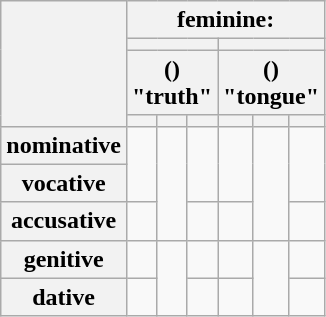<table class="wikitable polytonic">
<tr>
<th rowspan="4"></th>
<th colspan="6">feminine: </th>
</tr>
<tr>
<th colspan="3"></th>
<th colspan="3"></th>
</tr>
<tr>
<th colspan="3"> ()<br>"truth"</th>
<th colspan="3"> ()<br>"tongue"</th>
</tr>
<tr>
<th></th>
<th></th>
<th></th>
<th></th>
<th></th>
<th></th>
</tr>
<tr>
<th>nominative</th>
<td rowspan="2"></td>
<td rowspan="3"></td>
<td rowspan="2"></td>
<td rowspan="2"></td>
<td rowspan="3"></td>
<td rowspan="2"></td>
</tr>
<tr>
<th>vocative</th>
</tr>
<tr>
<th>accusative</th>
<td></td>
<td></td>
<td></td>
<td></td>
</tr>
<tr>
<th>genitive</th>
<td></td>
<td rowspan="2"></td>
<td></td>
<td></td>
<td rowspan="2"></td>
<td></td>
</tr>
<tr>
<th>dative</th>
<td></td>
<td></td>
<td></td>
<td></td>
</tr>
</table>
